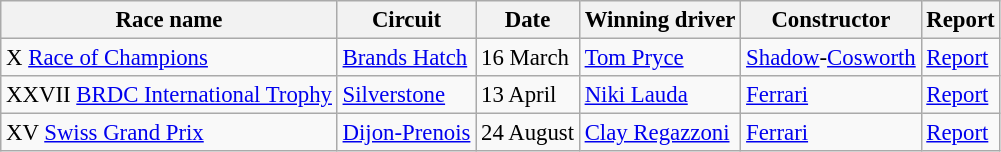<table class="wikitable" style="font-size:95%">
<tr>
<th>Race name</th>
<th>Circuit</th>
<th>Date</th>
<th>Winning driver</th>
<th>Constructor</th>
<th>Report</th>
</tr>
<tr>
<td> X <a href='#'>Race of Champions</a></td>
<td><a href='#'>Brands Hatch</a></td>
<td>16 March</td>
<td> <a href='#'>Tom Pryce</a></td>
<td> <a href='#'>Shadow</a>-<a href='#'>Cosworth</a></td>
<td><a href='#'>Report</a></td>
</tr>
<tr>
<td> XXVII <a href='#'>BRDC International Trophy</a></td>
<td><a href='#'>Silverstone</a></td>
<td>13 April</td>
<td> <a href='#'>Niki Lauda</a></td>
<td> <a href='#'>Ferrari</a></td>
<td><a href='#'>Report</a></td>
</tr>
<tr>
<td> XV <a href='#'>Swiss Grand Prix</a></td>
<td><a href='#'>Dijon-Prenois</a></td>
<td>24 August</td>
<td> <a href='#'>Clay Regazzoni</a></td>
<td> <a href='#'>Ferrari</a></td>
<td><a href='#'>Report</a></td>
</tr>
</table>
